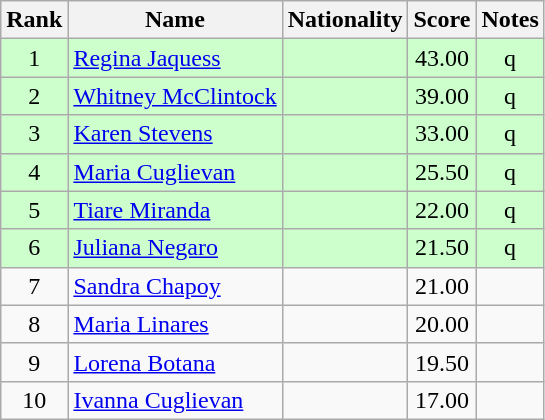<table class="wikitable sortable" style="text-align:center">
<tr>
<th>Rank</th>
<th>Name</th>
<th>Nationality</th>
<th>Score</th>
<th>Notes</th>
</tr>
<tr bgcolor=ccffcc>
<td>1</td>
<td align=left><a href='#'>Regina Jaquess</a></td>
<td align=left></td>
<td>43.00</td>
<td>q</td>
</tr>
<tr bgcolor=ccffcc>
<td>2</td>
<td align=left><a href='#'>Whitney McClintock</a></td>
<td align=left></td>
<td>39.00</td>
<td>q</td>
</tr>
<tr bgcolor=ccffcc>
<td>3</td>
<td align=left><a href='#'>Karen Stevens</a></td>
<td align=left></td>
<td>33.00</td>
<td>q</td>
</tr>
<tr bgcolor=ccffcc>
<td>4</td>
<td align=left><a href='#'>Maria Cuglievan</a></td>
<td align=left></td>
<td>25.50</td>
<td>q</td>
</tr>
<tr bgcolor=ccffcc>
<td>5</td>
<td align=left><a href='#'>Tiare Miranda</a></td>
<td align=left></td>
<td>22.00</td>
<td>q</td>
</tr>
<tr bgcolor=ccffcc>
<td>6</td>
<td align=left><a href='#'>Juliana Negaro</a></td>
<td align=left></td>
<td>21.50</td>
<td>q</td>
</tr>
<tr>
<td>7</td>
<td align=left><a href='#'>Sandra Chapoy</a></td>
<td align=left></td>
<td>21.00</td>
<td></td>
</tr>
<tr>
<td>8</td>
<td align=left><a href='#'>Maria Linares</a></td>
<td align=left></td>
<td>20.00</td>
<td></td>
</tr>
<tr>
<td>9</td>
<td align=left><a href='#'>Lorena Botana</a></td>
<td align=left></td>
<td>19.50</td>
<td></td>
</tr>
<tr>
<td>10</td>
<td align=left><a href='#'>Ivanna Cuglievan</a></td>
<td align=left></td>
<td>17.00</td>
<td></td>
</tr>
</table>
